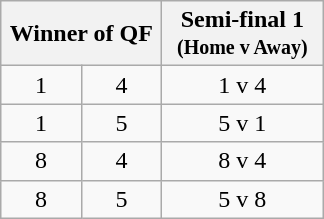<table class="wikitable" style="text-align:center">
<tr>
<th width="100" colspan=2>Winner of QF</th>
<th width="100">Semi-final 1<br><small>(Home v Away)</small></th>
</tr>
<tr>
<td>1</td>
<td>4</td>
<td>1 v 4</td>
</tr>
<tr>
<td>1</td>
<td>5</td>
<td>5 v 1</td>
</tr>
<tr>
<td>8</td>
<td>4</td>
<td>8 v 4</td>
</tr>
<tr>
<td>8</td>
<td>5</td>
<td>5 v 8</td>
</tr>
</table>
